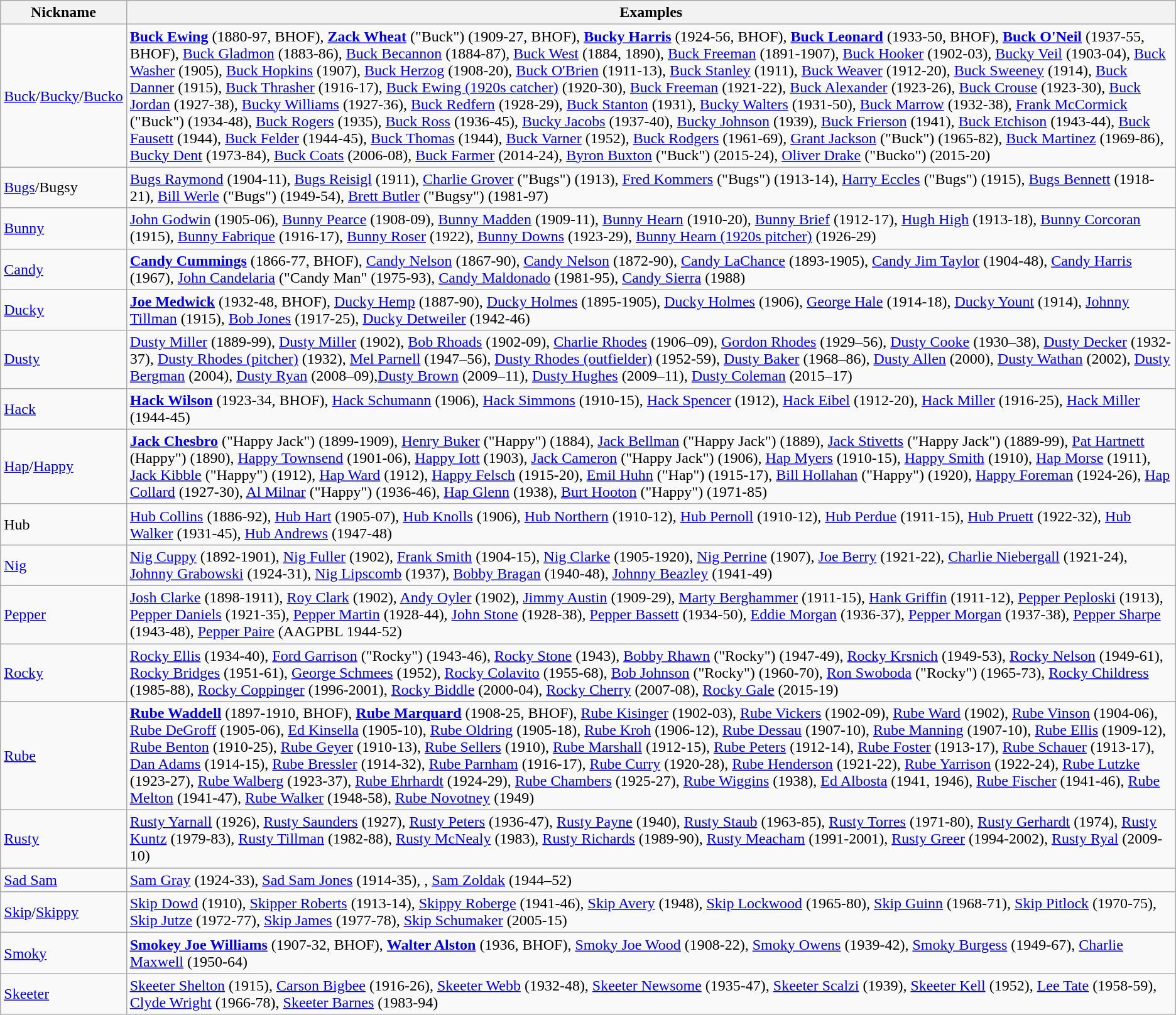<table class="wikitable sortable">
<tr>
<th>Nickname</th>
<th>Examples</th>
</tr>
<tr>
<td><a href='#'>Buck</a>/<a href='#'>Bucky</a>/<a href='#'>Bucko</a></td>
<td><strong><a href='#'>Buck Ewing</a></strong> (1880-97, BHOF), <strong><a href='#'>Zack Wheat</a></strong> ("Buck") (1909-27, BHOF), <strong><a href='#'>Bucky Harris</a></strong> (1924-56, BHOF), <strong><a href='#'>Buck Leonard</a></strong> (1933-50, BHOF), <strong><a href='#'>Buck O'Neil</a></strong> (1937-55, BHOF), <a href='#'>Buck Gladmon</a> (1883-86), <a href='#'>Buck Becannon</a> (1884-87), <a href='#'>Buck West</a> (1884, 1890), <a href='#'>Buck Freeman</a> (1891-1907), <a href='#'>Buck Hooker</a> (1902-03), <a href='#'>Bucky Veil</a> (1903-04), <a href='#'>Buck Washer</a> (1905), <a href='#'>Buck Hopkins</a> (1907), <a href='#'>Buck Herzog</a> (1908-20), <a href='#'>Buck O'Brien</a> (1911-13), <a href='#'>Buck Stanley</a> (1911), <a href='#'>Buck Weaver</a> (1912-20), <a href='#'>Buck Sweeney</a> (1914), <a href='#'>Buck Danner</a> (1915), <a href='#'>Buck Thrasher</a> (1916-17), <a href='#'>Buck Ewing (1920s catcher)</a> (1920-30), <a href='#'>Buck Freeman</a> (1921-22), <a href='#'>Buck Alexander</a> (1923-26), <a href='#'>Buck Crouse</a> (1923-30), <a href='#'>Buck Jordan</a> (1927-38), <a href='#'>Bucky Williams</a> (1927-36), <a href='#'>Buck Redfern</a> (1928-29), <a href='#'>Buck Stanton</a> (1931), <a href='#'>Bucky Walters</a> (1931-50), <a href='#'>Buck Marrow</a> (1932-38), <a href='#'>Frank McCormick</a> ("Buck") (1934-48), <a href='#'>Buck Rogers</a> (1935), <a href='#'>Buck Ross</a> (1936-45), <a href='#'>Bucky Jacobs</a> (1937-40), <a href='#'>Bucky Johnson</a> (1939), <a href='#'>Buck Frierson</a> (1941), <a href='#'>Buck Etchison</a> (1943-44), <a href='#'>Buck Fausett</a> (1944), <a href='#'>Buck Felder</a> (1944-45), <a href='#'>Buck Thomas</a> (1944), <a href='#'>Buck Varner</a> (1952), <a href='#'>Buck Rodgers</a> (1961-69), <a href='#'>Grant Jackson</a> ("Buck") (1965-82), <a href='#'>Buck Martinez</a> (1969-86), <a href='#'>Bucky Dent</a> (1973-84), <a href='#'>Buck Coats</a> (2006-08), <a href='#'>Buck Farmer</a> (2014-24), <a href='#'>Byron Buxton</a> ("Buck") (2015-24), <a href='#'>Oliver Drake</a> ("Bucko") (2015-20)</td>
</tr>
<tr>
<td><a href='#'>Bugs</a>/Bugsy</td>
<td><a href='#'>Bugs Raymond</a> (1904-11), <a href='#'>Bugs Reisigl</a> (1911), <a href='#'>Charlie Grover</a> ("Bugs") (1913), <a href='#'>Fred Kommers</a> ("Bugs") (1913-14), <a href='#'>Harry Eccles</a> ("Bugs") (1915), <a href='#'>Bugs Bennett</a> (1918-21), <a href='#'>Bill Werle</a> ("Bugs") (1949-54), <a href='#'>Brett Butler</a> ("Bugsy") (1981-97)</td>
</tr>
<tr>
<td><a href='#'>Bunny</a></td>
<td><a href='#'>John Godwin</a> (1905-06), <a href='#'>Bunny Pearce</a> (1908-09), <a href='#'>Bunny Madden</a> (1909-11), <a href='#'>Bunny Hearn</a> (1910-20), <a href='#'>Bunny Brief</a> (1912-17), <a href='#'>Hugh High</a> (1913-18), <a href='#'>Bunny Corcoran</a> (1915), <a href='#'>Bunny Fabrique</a> (1916-17), <a href='#'>Bunny Roser</a> (1922), <a href='#'>Bunny Downs</a> (1923-29), <a href='#'>Bunny Hearn (1920s pitcher)</a> (1926-29)</td>
</tr>
<tr>
<td><a href='#'>Candy</a></td>
<td><strong><a href='#'>Candy Cummings</a></strong> (1866-77, BHOF), <a href='#'>Candy Nelson</a> (1867-90), <a href='#'>Candy Nelson</a> (1872-90), <a href='#'>Candy LaChance</a> (1893-1905), <a href='#'>Candy Jim Taylor</a> (1904-48), <a href='#'>Candy Harris</a> (1967), <a href='#'>John Candelaria</a> ("Candy Man" (1975-93), <a href='#'>Candy Maldonado</a> (1981-95), <a href='#'>Candy Sierra</a> (1988)</td>
</tr>
<tr>
<td><a href='#'>Ducky</a></td>
<td><strong><a href='#'>Joe Medwick</a></strong> (1932-48, BHOF), <a href='#'>Ducky Hemp</a> (1887-90), <a href='#'>Ducky Holmes</a> (1895-1905), <a href='#'>Ducky Holmes</a> (1906), <a href='#'>George Hale</a> (1914-18), <a href='#'>Ducky Yount</a> (1914), <a href='#'>Johnny Tillman</a> (1915), <a href='#'>Bob Jones</a> (1917-25), <a href='#'>Ducky Detweiler</a> (1942-46)</td>
</tr>
<tr>
<td><a href='#'>Dusty</a></td>
<td><a href='#'>Dusty Miller</a> (1889-99), <a href='#'>Dusty Miller</a> (1902), <a href='#'>Bob Rhoads</a> (1902-09), <a href='#'>Charlie Rhodes</a> (1906–09), <a href='#'>Gordon Rhodes</a> (1929–56), <a href='#'>Dusty Cooke</a> (1930–38), <a href='#'>Dusty Decker</a> (1932-37), <a href='#'>Dusty Rhodes (pitcher)</a> (1932), <a href='#'>Mel Parnell</a> (1947–56), <a href='#'>Dusty Rhodes (outfielder)</a> (1952-59), <a href='#'>Dusty Baker</a> (1968–86), <a href='#'>Dusty Allen</a> (2000), <a href='#'>Dusty Wathan</a> (2002), <a href='#'>Dusty Bergman</a> (2004), <a href='#'>Dusty Ryan</a> (2008–09),<a href='#'>Dusty Brown</a> (2009–11), <a href='#'>Dusty Hughes</a> (2009–11), <a href='#'>Dusty Coleman</a> (2015–17)</td>
</tr>
<tr>
<td><a href='#'>Hack</a></td>
<td><strong><a href='#'>Hack Wilson</a></strong> (1923-34, BHOF), <a href='#'>Hack Schumann</a> (1906), <a href='#'>Hack Simmons</a> (1910-15), <a href='#'>Hack Spencer</a> (1912), <a href='#'>Hack Eibel</a> (1912-20), <a href='#'>Hack Miller</a> (1916-25), <a href='#'>Hack Miller</a> (1944-45)</td>
</tr>
<tr>
<td><a href='#'>Hap</a>/<a href='#'>Happy</a></td>
<td><strong><a href='#'>Jack Chesbro</a></strong> ("Happy Jack") (1899-1909), <a href='#'>Henry Buker</a> ("Happy") (1884), <a href='#'>Jack Bellman</a> ("Happy Jack") (1889), <a href='#'>Jack Stivetts</a> ("Happy Jack") (1889-99), <a href='#'>Pat Hartnett</a> (Happy") (1890), <a href='#'>Happy Townsend</a> (1901-06), <a href='#'>Happy Iott</a> (1903), <a href='#'>Jack Cameron</a> ("Happy Jack") (1906), <a href='#'>Hap Myers</a> (1910-15), <a href='#'>Happy Smith</a> (1910), <a href='#'>Hap Morse</a> (1911), <a href='#'>Jack Kibble</a> ("Happy") (1912), <a href='#'>Hap Ward</a> (1912), <a href='#'>Happy Felsch</a> (1915-20), <a href='#'>Emil Huhn</a> ("Hap") (1915-17), <a href='#'>Bill Hollahan</a> ("Happy") (1920), <a href='#'>Happy Foreman</a> (1924-26), <a href='#'>Hap Collard</a> (1927-30), <a href='#'>Al Milnar</a> ("Happy") (1936-46), <a href='#'>Hap Glenn</a> (1938), <a href='#'>Burt Hooton</a> ("Happy") (1971-85)</td>
</tr>
<tr>
<td>Hub</td>
<td><a href='#'>Hub Collins</a> (1886-92), <a href='#'>Hub Hart</a> (1905-07), <a href='#'>Hub Knolls</a> (1906), <a href='#'>Hub Northern</a> (1910-12), <a href='#'>Hub Pernoll</a> (1910-12), <a href='#'>Hub Perdue</a> (1911-15), <a href='#'>Hub Pruett</a> (1922-32), <a href='#'>Hub Walker</a> (1931-45), <a href='#'>Hub Andrews</a> (1947-48)</td>
</tr>
<tr>
<td><a href='#'>Nig</a></td>
<td><a href='#'>Nig Cuppy</a> (1892-1901), <a href='#'>Nig Fuller</a> (1902), <a href='#'>Frank Smith</a> (1904-15), <a href='#'>Nig Clarke</a> (1905-1920), <a href='#'>Nig Perrine</a> (1907), <a href='#'>Joe Berry</a> (1921-22), <a href='#'>Charlie Niebergall</a> (1921-24), <a href='#'>Johnny Grabowski</a> (1924-31), <a href='#'>Nig Lipscomb</a> (1937), <a href='#'>Bobby Bragan</a> (1940-48), <a href='#'>Johnny Beazley</a> (1941-49)</td>
</tr>
<tr>
<td><a href='#'>Pepper</a></td>
<td><a href='#'>Josh Clarke</a> (1898-1911), <a href='#'>Roy Clark</a> (1902), <a href='#'>Andy Oyler</a> (1902), <a href='#'>Jimmy Austin</a> (1909-29), <a href='#'>Marty Berghammer</a> (1911-15), <a href='#'>Hank Griffin</a> (1911-12), <a href='#'>Pepper Peploski</a> (1913), <a href='#'>Pepper Daniels</a> (1921-35), <a href='#'>Pepper Martin</a> (1928-44), <a href='#'>John Stone</a> (1928-38), <a href='#'>Pepper Bassett</a> (1934-50), <a href='#'>Eddie Morgan</a> (1936-37), <a href='#'>Pepper Morgan</a> (1937-38), <a href='#'>Pepper Sharpe</a> (1943-48), <a href='#'>Pepper Paire</a> (AAGPBL 1944-52)</td>
</tr>
<tr>
<td><a href='#'>Rocky</a></td>
<td><a href='#'>Rocky Ellis</a> (1934-40), <a href='#'>Ford Garrison</a> ("Rocky") (1943-46), <a href='#'>Rocky Stone</a> (1943), <a href='#'>Bobby Rhawn</a> ("Rocky") (1947-49), <a href='#'>Rocky Krsnich</a> (1949-53), <a href='#'>Rocky Nelson</a> (1949-61), <a href='#'>Rocky Bridges</a> (1951-61), <a href='#'>George Schmees</a> (1952), <a href='#'>Rocky Colavito</a> (1955-68), <a href='#'>Bob Johnson</a> ("Rocky") (1960-70), <a href='#'>Ron Swoboda</a> ("Rocky") (1965-73), <a href='#'>Rocky Childress</a> (1985-88), <a href='#'>Rocky Coppinger</a> (1996-2001), <a href='#'>Rocky Biddle</a> (2000-04), <a href='#'>Rocky Cherry</a> (2007-08), <a href='#'>Rocky Gale</a> (2015-19)</td>
</tr>
<tr>
<td><a href='#'>Rube</a></td>
<td><strong><a href='#'>Rube Waddell</a></strong> (1897-1910, BHOF), <strong><a href='#'>Rube Marquard</a></strong> (1908-25, BHOF), <a href='#'>Rube Kisinger</a> (1902-03), <a href='#'>Rube Vickers</a> (1902-09), <a href='#'>Rube Ward</a> (1902), <a href='#'>Rube Vinson</a> (1904-06), <a href='#'>Rube DeGroff</a> (1905-06), <a href='#'>Ed Kinsella</a> (1905-10), <a href='#'>Rube Oldring</a> (1905-18), <a href='#'>Rube Kroh</a> (1906-12), <a href='#'>Rube Dessau</a> (1907-10), <a href='#'>Rube Manning</a> (1907-10), <a href='#'>Rube Ellis</a> (1909-12), <a href='#'>Rube Benton</a> (1910-25), <a href='#'>Rube Geyer</a> (1910-13), <a href='#'>Rube Sellers</a> (1910), <a href='#'>Rube Marshall</a> (1912-15), <a href='#'>Rube Peters</a> (1912-14), <a href='#'>Rube Foster</a> (1913-17), <a href='#'>Rube Schauer</a> (1913-17), <a href='#'>Dan Adams</a> (1914-15), <a href='#'>Rube Bressler</a> (1914-32), <a href='#'>Rube Parnham</a> (1916-17), <a href='#'>Rube Curry</a> (1920-28), <a href='#'>Rube Henderson</a> (1921-22), <a href='#'>Rube Yarrison</a> (1922-24), <a href='#'>Rube Lutzke</a> (1923-27), <a href='#'>Rube Walberg</a> (1923-37), <a href='#'>Rube Ehrhardt</a> (1924-29), <a href='#'>Rube Chambers</a> (1925-27), <a href='#'>Rube Wiggins</a> (1938), <a href='#'>Ed Albosta</a> (1941, 1946), <a href='#'>Rube Fischer</a> (1941-46), <a href='#'>Rube Melton</a> (1941-47), <a href='#'>Rube Walker</a> (1948-58), <a href='#'>Rube Novotney</a> (1949)</td>
</tr>
<tr>
<td><a href='#'>Rusty</a></td>
<td><a href='#'>Rusty Yarnall</a> (1926), <a href='#'>Rusty Saunders</a> (1927), <a href='#'>Rusty Peters</a> (1936-47), <a href='#'>Rusty Payne</a> (1940), <a href='#'>Rusty Staub</a> (1963-85), <a href='#'>Rusty Torres</a> (1971-80), <a href='#'>Rusty Gerhardt</a> (1974), <a href='#'>Rusty Kuntz</a> (1979-83), <a href='#'>Rusty Tillman</a> (1982-88), <a href='#'>Rusty McNealy</a> (1983), <a href='#'>Rusty Richards</a> (1989-90), <a href='#'>Rusty Meacham</a> (1991-2001), <a href='#'>Rusty Greer</a> (1994-2002), <a href='#'>Rusty Ryal</a> (2009-10)</td>
</tr>
<tr>
<td><a href='#'>Sad Sam</a></td>
<td><a href='#'>Sam Gray</a> (1924-33), <a href='#'>Sad Sam Jones</a> (1914-35), , <a href='#'>Sam Zoldak</a> (1944–52)</td>
</tr>
<tr>
<td><a href='#'>Skip</a>/<a href='#'>Skippy</a></td>
<td><a href='#'>Skip Dowd</a> (1910), <a href='#'>Skipper Roberts</a> (1913-14), <a href='#'>Skippy Roberge</a> (1941-46), <a href='#'>Skip Avery</a> (1948), <a href='#'>Skip Lockwood</a> (1965-80), <a href='#'>Skip Guinn</a> (1968-71), <a href='#'>Skip Pitlock</a> (1970-75), <a href='#'>Skip Jutze</a> (1972-77), <a href='#'>Skip James</a> (1977-78), <a href='#'>Skip Schumaker</a> (2005-15)</td>
</tr>
<tr>
<td><a href='#'>Smoky</a></td>
<td><strong><a href='#'>Smokey Joe Williams</a></strong> (1907-32, BHOF), <strong><a href='#'>Walter Alston</a></strong> (1936, BHOF), <a href='#'>Smoky Joe Wood</a> (1908-22), <a href='#'>Smoky Owens</a> (1939-42), <a href='#'>Smoky Burgess</a> (1949-67), <a href='#'>Charlie Maxwell</a> (1950-64)</td>
</tr>
<tr>
<td><a href='#'>Skeeter</a></td>
<td><a href='#'>Skeeter Shelton</a> (1915), <a href='#'>Carson Bigbee</a> (1916-26), <a href='#'>Skeeter Webb</a> (1932-48), <a href='#'>Skeeter Newsome</a> (1935-47), <a href='#'>Skeeter Scalzi</a> (1939), <a href='#'>Skeeter Kell</a> (1952), <a href='#'>Lee Tate</a> (1958-59), <a href='#'>Clyde Wright</a> (1966-78), <a href='#'>Skeeter Barnes</a> (1983-94)</td>
</tr>
</table>
